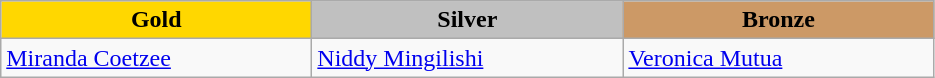<table class="wikitable" style="text-align:left">
<tr align="center">
<td width=200 bgcolor=gold><strong>Gold</strong></td>
<td width=200 bgcolor=silver><strong>Silver</strong></td>
<td width=200 bgcolor=CC9966><strong>Bronze</strong></td>
</tr>
<tr>
<td><a href='#'>Miranda Coetzee</a><br><em></em></td>
<td><a href='#'>Niddy Mingilishi</a><br><em></em></td>
<td><a href='#'>Veronica Mutua</a><br><em></em></td>
</tr>
</table>
